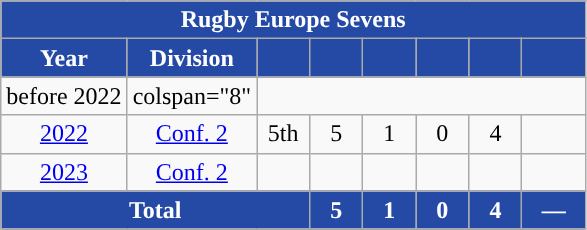<table class="wikitable" style="text-align:center">
<tr>
<th colspan=12 style="background:#244AA5;color:white;">Rugby Europe Sevens</th>
</tr>
<tr>
<th style="background:#244AA5;color:white;">Year</th>
<th style="background:#244AA5;color:white;">Division</th>
<th width="28" style="background:#244AA5;color:white;"></th>
<th width="28" style="background:#244AA5;color:white;"></th>
<th width="28" style="background:#244AA5;color:white;"></th>
<th width="28" style="background:#244AA5;color:white;"></th>
<th width="28" style="background:#244AA5;color:white;"></th>
<th width="35" style="background:#244AA5;color:white;"></th>
</tr>
<tr>
<td>before 2022</td>
<td>colspan="8" </td>
</tr>
<tr>
<td> <a href='#'>2022</a></td>
<td><a href='#'>Conf. 2</a></td>
<td>5th</td>
<td>5</td>
<td>1</td>
<td>0</td>
<td>4</td>
<td></td>
</tr>
<tr>
<td> <a href='#'>2023</a></td>
<td><a href='#'>Conf. 2</a></td>
<td></td>
<td></td>
<td></td>
<td></td>
<td></td>
<td></td>
</tr>
<tr>
<th colspan="3" style="background:#244AA5;color:white;">Total</th>
<th style="background:#244AA5;color:white;">5</th>
<th style="background:#244AA5;color:white;">1</th>
<th style="background:#244AA5;color:white;">0</th>
<th style="background:#244AA5;color:white;">4</th>
<th style="background:#244AA5;color:white;">—</th>
</tr>
</table>
